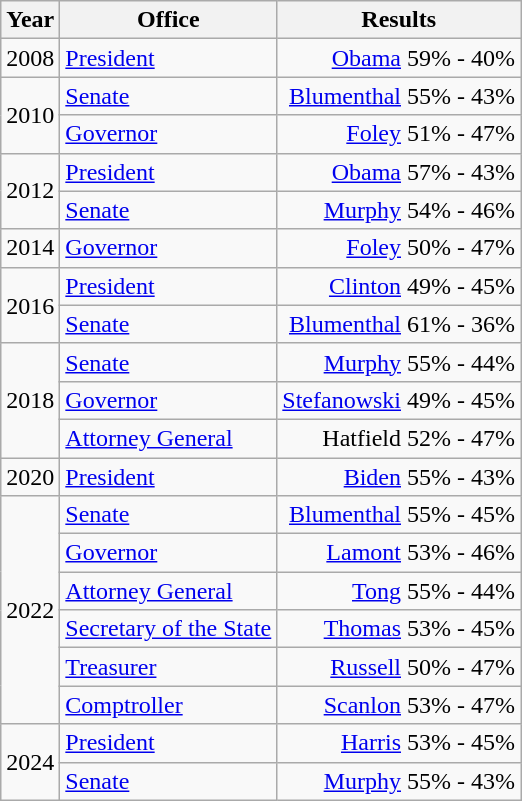<table class=wikitable>
<tr>
<th>Year</th>
<th>Office</th>
<th>Results</th>
</tr>
<tr>
<td>2008</td>
<td><a href='#'>President</a></td>
<td align="right" ><a href='#'>Obama</a> 59% - 40%</td>
</tr>
<tr>
<td rowspan=2>2010</td>
<td><a href='#'>Senate</a></td>
<td align="right" ><a href='#'>Blumenthal</a> 55% - 43%</td>
</tr>
<tr>
<td><a href='#'>Governor</a></td>
<td align="right" ><a href='#'>Foley</a> 51% - 47%</td>
</tr>
<tr>
<td rowspan=2>2012</td>
<td><a href='#'>President</a></td>
<td align="right" ><a href='#'>Obama</a> 57% - 43%</td>
</tr>
<tr>
<td><a href='#'>Senate</a></td>
<td align="right" ><a href='#'>Murphy</a> 54% - 46%</td>
</tr>
<tr>
<td>2014</td>
<td><a href='#'>Governor</a></td>
<td align="right" ><a href='#'>Foley</a> 50% - 47%</td>
</tr>
<tr>
<td rowspan=2>2016</td>
<td><a href='#'>President</a></td>
<td align="right" ><a href='#'>Clinton</a> 49% - 45%</td>
</tr>
<tr>
<td><a href='#'>Senate</a></td>
<td align="right" ><a href='#'>Blumenthal</a> 61% - 36%</td>
</tr>
<tr>
<td rowspan=3>2018</td>
<td><a href='#'>Senate</a></td>
<td align="right" ><a href='#'>Murphy</a> 55% - 44%</td>
</tr>
<tr>
<td><a href='#'>Governor</a></td>
<td align="right" ><a href='#'>Stefanowski</a> 49% - 45%</td>
</tr>
<tr>
<td><a href='#'>Attorney General</a></td>
<td align="right" >Hatfield 52% - 47%</td>
</tr>
<tr>
<td>2020</td>
<td><a href='#'>President</a></td>
<td align="right" ><a href='#'>Biden</a> 55% - 43%</td>
</tr>
<tr>
<td rowspan=6>2022</td>
<td><a href='#'>Senate</a></td>
<td align="right" ><a href='#'>Blumenthal</a> 55% - 45%</td>
</tr>
<tr>
<td><a href='#'>Governor</a></td>
<td align="right" ><a href='#'>Lamont</a> 53% - 46%</td>
</tr>
<tr>
<td><a href='#'>Attorney General</a></td>
<td align="right" ><a href='#'>Tong</a> 55% - 44%</td>
</tr>
<tr>
<td><a href='#'>Secretary of the State</a></td>
<td align="right" ><a href='#'>Thomas</a> 53% - 45%</td>
</tr>
<tr>
<td><a href='#'>Treasurer</a></td>
<td align="right" ><a href='#'>Russell</a> 50% - 47%</td>
</tr>
<tr>
<td><a href='#'>Comptroller</a></td>
<td align="right" ><a href='#'>Scanlon</a> 53% - 47%</td>
</tr>
<tr>
<td rowspan=2>2024</td>
<td><a href='#'>President</a></td>
<td align="right" ><a href='#'>Harris</a> 53% - 45%</td>
</tr>
<tr>
<td><a href='#'>Senate</a></td>
<td align="right" ><a href='#'>Murphy</a> 55% - 43%</td>
</tr>
</table>
